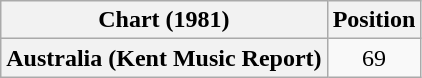<table class="wikitable plainrowheaders" style="text-align:center">
<tr>
<th scope="col">Chart (1981)</th>
<th scope="col">Position</th>
</tr>
<tr>
<th scope="row">Australia (Kent Music Report)</th>
<td>69</td>
</tr>
</table>
